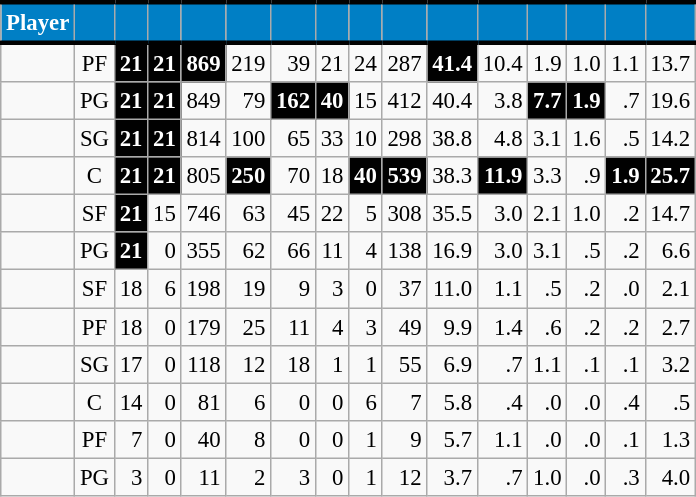<table class="wikitable sortable" style="font-size: 95%; text-align:right;">
<tr>
<th style="background:#007FC5; color:#FFFFFF; border-top:#010101 3px solid; border-bottom:#010101 3px solid;">Player</th>
<th style="background:#007FC5; color:#FFFFFF; border-top:#010101 3px solid; border-bottom:#010101 3px solid;"></th>
<th style="background:#007FC5; color:#FFFFFF; border-top:#010101 3px solid; border-bottom:#010101 3px solid;"></th>
<th style="background:#007FC5; color:#FFFFFF; border-top:#010101 3px solid; border-bottom:#010101 3px solid;"></th>
<th style="background:#007FC5; color:#FFFFFF; border-top:#010101 3px solid; border-bottom:#010101 3px solid;"></th>
<th style="background:#007FC5; color:#FFFFFF; border-top:#010101 3px solid; border-bottom:#010101 3px solid;"></th>
<th style="background:#007FC5; color:#FFFFFF; border-top:#010101 3px solid; border-bottom:#010101 3px solid;"></th>
<th style="background:#007FC5; color:#FFFFFF; border-top:#010101 3px solid; border-bottom:#010101 3px solid;"></th>
<th style="background:#007FC5; color:#FFFFFF; border-top:#010101 3px solid; border-bottom:#010101 3px solid;"></th>
<th style="background:#007FC5; color:#FFFFFF; border-top:#010101 3px solid; border-bottom:#010101 3px solid;"></th>
<th style="background:#007FC5; color:#FFFFFF; border-top:#010101 3px solid; border-bottom:#010101 3px solid;"></th>
<th style="background:#007FC5; color:#FFFFFF; border-top:#010101 3px solid; border-bottom:#010101 3px solid;"></th>
<th style="background:#007FC5; color:#FFFFFF; border-top:#010101 3px solid; border-bottom:#010101 3px solid;"></th>
<th style="background:#007FC5; color:#FFFFFF; border-top:#010101 3px solid; border-bottom:#010101 3px solid;"></th>
<th style="background:#007FC5; color:#FFFFFF; border-top:#010101 3px solid; border-bottom:#010101 3px solid;"></th>
<th style="background:#007FC5; color:#FFFFFF; border-top:#010101 3px solid; border-bottom:#010101 3px solid;"></th>
</tr>
<tr>
<td style="text-align:left;"></td>
<td style="text-align:center;">PF</td>
<td style="background:#010101; color:#FFFFFF;"><strong>21</strong></td>
<td style="background:#010101; color:#FFFFFF;"><strong>21</strong></td>
<td style="background:#010101; color:#FFFFFF;"><strong>869</strong></td>
<td>219</td>
<td>39</td>
<td>21</td>
<td>24</td>
<td>287</td>
<td style="background:#010101; color:#FFFFFF;"><strong>41.4</strong></td>
<td>10.4</td>
<td>1.9</td>
<td>1.0</td>
<td>1.1</td>
<td>13.7</td>
</tr>
<tr>
<td style="text-align:left;"></td>
<td style="text-align:center;">PG</td>
<td style="background:#010101; color:#FFFFFF;"><strong>21</strong></td>
<td style="background:#010101; color:#FFFFFF;"><strong>21</strong></td>
<td>849</td>
<td>79</td>
<td style="background:#010101; color:#FFFFFF;"><strong>162</strong></td>
<td style="background:#010101; color:#FFFFFF;"><strong>40</strong></td>
<td>15</td>
<td>412</td>
<td>40.4</td>
<td>3.8</td>
<td style="background:#010101; color:#FFFFFF;"><strong>7.7</strong></td>
<td style="background:#010101; color:#FFFFFF;"><strong>1.9</strong></td>
<td>.7</td>
<td>19.6</td>
</tr>
<tr>
<td style="text-align:left;"></td>
<td style="text-align:center;">SG</td>
<td style="background:#010101; color:#FFFFFF;"><strong>21</strong></td>
<td style="background:#010101; color:#FFFFFF;"><strong>21</strong></td>
<td>814</td>
<td>100</td>
<td>65</td>
<td>33</td>
<td>10</td>
<td>298</td>
<td>38.8</td>
<td>4.8</td>
<td>3.1</td>
<td>1.6</td>
<td>.5</td>
<td>14.2</td>
</tr>
<tr>
<td style="text-align:left;"></td>
<td style="text-align:center;">C</td>
<td style="background:#010101; color:#FFFFFF;"><strong>21</strong></td>
<td style="background:#010101; color:#FFFFFF;"><strong>21</strong></td>
<td>805</td>
<td style="background:#010101; color:#FFFFFF;"><strong>250</strong></td>
<td>70</td>
<td>18</td>
<td style="background:#010101; color:#FFFFFF;"><strong>40</strong></td>
<td style="background:#010101; color:#FFFFFF;"><strong>539</strong></td>
<td>38.3</td>
<td style="background:#010101; color:#FFFFFF;"><strong>11.9</strong></td>
<td>3.3</td>
<td>.9</td>
<td style="background:#010101; color:#FFFFFF;"><strong>1.9</strong></td>
<td style="background:#010101; color:#FFFFFF;"><strong>25.7</strong></td>
</tr>
<tr>
<td style="text-align:left;"></td>
<td style="text-align:center;">SF</td>
<td style="background:#010101; color:#FFFFFF;"><strong>21</strong></td>
<td>15</td>
<td>746</td>
<td>63</td>
<td>45</td>
<td>22</td>
<td>5</td>
<td>308</td>
<td>35.5</td>
<td>3.0</td>
<td>2.1</td>
<td>1.0</td>
<td>.2</td>
<td>14.7</td>
</tr>
<tr>
<td style="text-align:left;"></td>
<td style="text-align:center;">PG</td>
<td style="background:#010101; color:#FFFFFF;"><strong>21</strong></td>
<td>0</td>
<td>355</td>
<td>62</td>
<td>66</td>
<td>11</td>
<td>4</td>
<td>138</td>
<td>16.9</td>
<td>3.0</td>
<td>3.1</td>
<td>.5</td>
<td>.2</td>
<td>6.6</td>
</tr>
<tr>
<td style="text-align:left;"></td>
<td style="text-align:center;">SF</td>
<td>18</td>
<td>6</td>
<td>198</td>
<td>19</td>
<td>9</td>
<td>3</td>
<td>0</td>
<td>37</td>
<td>11.0</td>
<td>1.1</td>
<td>.5</td>
<td>.2</td>
<td>.0</td>
<td>2.1</td>
</tr>
<tr>
<td style="text-align:left;"></td>
<td style="text-align:center;">PF</td>
<td>18</td>
<td>0</td>
<td>179</td>
<td>25</td>
<td>11</td>
<td>4</td>
<td>3</td>
<td>49</td>
<td>9.9</td>
<td>1.4</td>
<td>.6</td>
<td>.2</td>
<td>.2</td>
<td>2.7</td>
</tr>
<tr>
<td style="text-align:left;"></td>
<td style="text-align:center;">SG</td>
<td>17</td>
<td>0</td>
<td>118</td>
<td>12</td>
<td>18</td>
<td>1</td>
<td>1</td>
<td>55</td>
<td>6.9</td>
<td>.7</td>
<td>1.1</td>
<td>.1</td>
<td>.1</td>
<td>3.2</td>
</tr>
<tr>
<td style="text-align:left;"></td>
<td style="text-align:center;">C</td>
<td>14</td>
<td>0</td>
<td>81</td>
<td>6</td>
<td>0</td>
<td>0</td>
<td>6</td>
<td>7</td>
<td>5.8</td>
<td>.4</td>
<td>.0</td>
<td>.0</td>
<td>.4</td>
<td>.5</td>
</tr>
<tr>
<td style="text-align:left;"></td>
<td style="text-align:center;">PF</td>
<td>7</td>
<td>0</td>
<td>40</td>
<td>8</td>
<td>0</td>
<td>0</td>
<td>1</td>
<td>9</td>
<td>5.7</td>
<td>1.1</td>
<td>.0</td>
<td>.0</td>
<td>.1</td>
<td>1.3</td>
</tr>
<tr>
<td style="text-align:left;"></td>
<td style="text-align:center;">PG</td>
<td>3</td>
<td>0</td>
<td>11</td>
<td>2</td>
<td>3</td>
<td>0</td>
<td>1</td>
<td>12</td>
<td>3.7</td>
<td>.7</td>
<td>1.0</td>
<td>.0</td>
<td>.3</td>
<td>4.0</td>
</tr>
</table>
